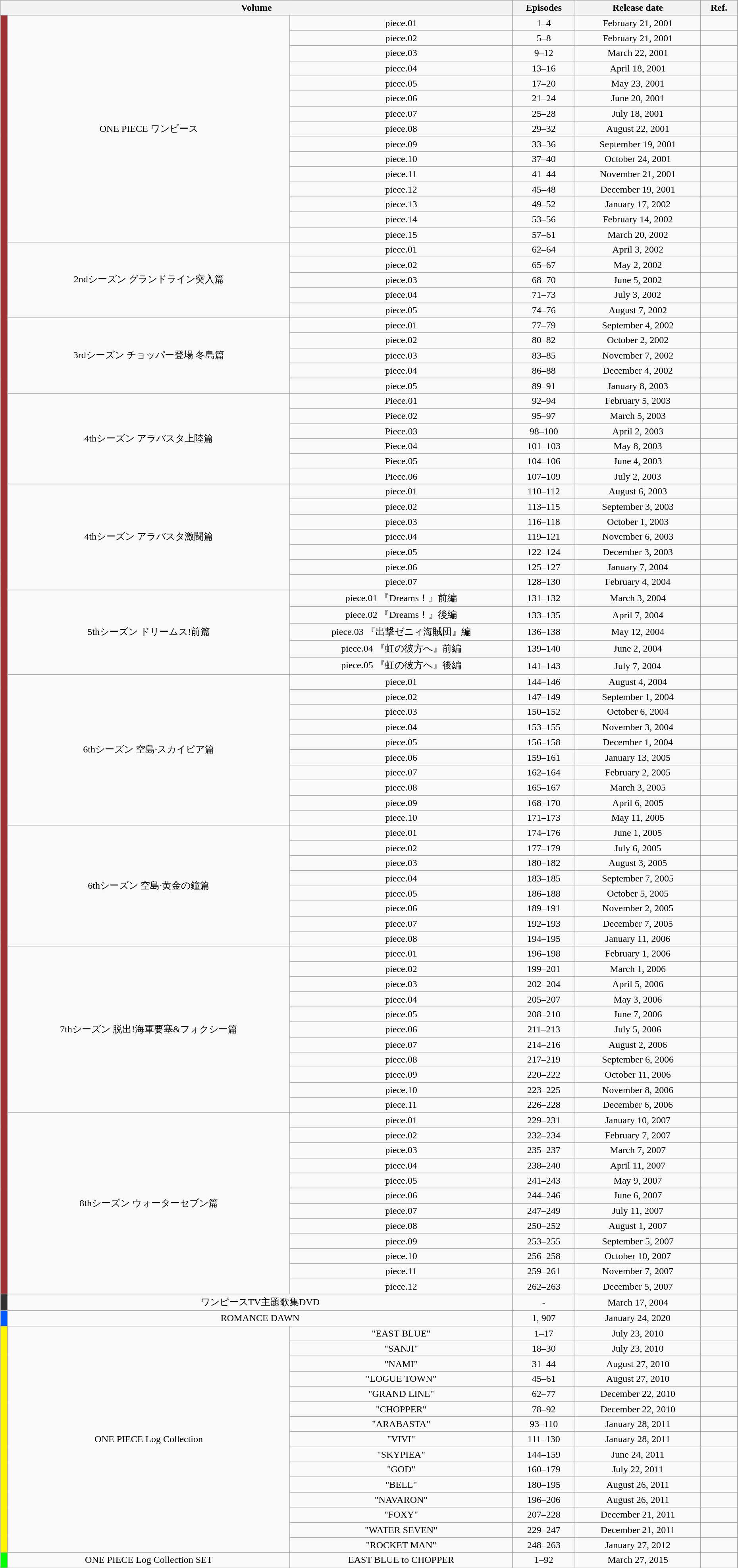<table class="wikitable" style="text-align: center; width: 98%;">
<tr>
<th colspan="3">Volume</th>
<th>Episodes</th>
<th>Release date</th>
<th style="width:5%;">Ref.</th>
</tr>
<tr>
<td rowspan="84" style="width:1%; background:#9C3234;"></td>
<td rowspan="15">ONE PIECE ワンピース</td>
<td>piece.01</td>
<td>1–4</td>
<td>February 21, 2001</td>
<td></td>
</tr>
<tr>
<td>piece.02</td>
<td>5–8</td>
<td>February 21, 2001</td>
<td></td>
</tr>
<tr>
<td>piece.03</td>
<td>9–12</td>
<td>March 22, 2001</td>
<td></td>
</tr>
<tr>
<td>piece.04</td>
<td>13–16</td>
<td>April 18, 2001</td>
<td></td>
</tr>
<tr>
<td>piece.05</td>
<td>17–20</td>
<td>May 23, 2001</td>
<td></td>
</tr>
<tr>
<td>piece.06</td>
<td>21–24</td>
<td>June 20, 2001</td>
<td></td>
</tr>
<tr>
<td>piece.07</td>
<td>25–28</td>
<td>July 18, 2001</td>
<td></td>
</tr>
<tr>
<td>piece.08</td>
<td>29–32</td>
<td>August 22, 2001</td>
<td></td>
</tr>
<tr>
<td>piece.09</td>
<td>33–36</td>
<td>September 19, 2001</td>
<td></td>
</tr>
<tr>
<td>piece.10</td>
<td>37–40</td>
<td>October 24, 2001</td>
<td></td>
</tr>
<tr>
<td>piece.11</td>
<td>41–44</td>
<td>November 21, 2001</td>
<td></td>
</tr>
<tr>
<td>piece.12</td>
<td>45–48</td>
<td>December 19, 2001</td>
<td></td>
</tr>
<tr>
<td>piece.13</td>
<td>49–52</td>
<td>January 17, 2002</td>
<td></td>
</tr>
<tr>
<td>piece.14</td>
<td>53–56</td>
<td>February 14, 2002</td>
<td></td>
</tr>
<tr>
<td>piece.15</td>
<td>57–61</td>
<td>March 20, 2002</td>
<td></td>
</tr>
<tr>
<td rowspan="5">2ndシーズン グランドライン突入篇</td>
<td>piece.01</td>
<td>62–64</td>
<td>April 3, 2002</td>
<td></td>
</tr>
<tr>
<td>piece.02</td>
<td>65–67</td>
<td>May 2, 2002</td>
<td></td>
</tr>
<tr>
<td>piece.03</td>
<td>68–70</td>
<td>June 5, 2002</td>
<td></td>
</tr>
<tr>
<td>piece.04</td>
<td>71–73</td>
<td>July 3, 2002</td>
<td></td>
</tr>
<tr>
<td>piece.05</td>
<td>74–76</td>
<td>August 7, 2002</td>
<td></td>
</tr>
<tr>
<td rowspan="5">3rdシーズン チョッパー登場 冬島篇</td>
<td>piece.01</td>
<td>77–79</td>
<td>September 4, 2002</td>
<td></td>
</tr>
<tr>
<td>piece.02</td>
<td>80–82</td>
<td>October 2, 2002</td>
<td></td>
</tr>
<tr>
<td>piece.03</td>
<td>83–85</td>
<td>November 7, 2002</td>
<td></td>
</tr>
<tr>
<td>piece.04</td>
<td>86–88</td>
<td>December 4, 2002</td>
<td></td>
</tr>
<tr>
<td>piece.05</td>
<td>89–91</td>
<td>January 8, 2003</td>
<td></td>
</tr>
<tr>
<td rowspan="6">4thシーズン アラバスタ上陸篇</td>
<td>Piece.01</td>
<td>92–94</td>
<td>February 5, 2003</td>
<td></td>
</tr>
<tr>
<td>Piece.02</td>
<td>95–97</td>
<td>March 5, 2003</td>
<td></td>
</tr>
<tr>
<td>Piece.03</td>
<td>98–100</td>
<td>April 2, 2003</td>
<td></td>
</tr>
<tr>
<td>Piece.04</td>
<td>101–103</td>
<td>May 8, 2003</td>
<td></td>
</tr>
<tr>
<td>Piece.05</td>
<td>104–106</td>
<td>June 4, 2003</td>
<td></td>
</tr>
<tr>
<td>Piece.06</td>
<td>107–109</td>
<td>July 2, 2003</td>
<td></td>
</tr>
<tr>
<td rowspan="7">4thシーズン アラバスタ激闘篇</td>
<td>piece.01</td>
<td>110–112</td>
<td>August 6, 2003</td>
<td></td>
</tr>
<tr>
<td>piece.02</td>
<td>113–115</td>
<td>September 3, 2003</td>
<td></td>
</tr>
<tr>
<td>piece.03</td>
<td>116–118</td>
<td>October 1, 2003</td>
<td></td>
</tr>
<tr>
<td>piece.04</td>
<td>119–121</td>
<td>November 6, 2003</td>
<td></td>
</tr>
<tr>
<td>piece.05</td>
<td>122–124</td>
<td>December 3, 2003</td>
<td></td>
</tr>
<tr>
<td>piece.06</td>
<td>125–127</td>
<td>January 7, 2004</td>
<td></td>
</tr>
<tr>
<td>piece.07</td>
<td>128–130</td>
<td>February 4, 2004</td>
<td></td>
</tr>
<tr>
<td rowspan="5">5thシーズン ドリームス!前篇</td>
<td>piece.01 『Dreams！』前編</td>
<td>131–132</td>
<td>March 3, 2004</td>
<td></td>
</tr>
<tr>
<td>piece.02 『Dreams！』後編</td>
<td>133–135</td>
<td>April 7, 2004</td>
<td></td>
</tr>
<tr>
<td>piece.03 『出撃ゼニィ海賊団』編</td>
<td>136–138</td>
<td>May 12, 2004</td>
<td></td>
</tr>
<tr>
<td>piece.04 『虹の彼方へ』前編</td>
<td>139–140</td>
<td>June 2, 2004</td>
<td></td>
</tr>
<tr>
<td>piece.05 『虹の彼方へ』後編</td>
<td>141–143</td>
<td>July 7, 2004</td>
<td></td>
</tr>
<tr>
<td rowspan="10">6thシーズン 空島·スカイピア篇</td>
<td>piece.01</td>
<td>144–146</td>
<td>August 4, 2004</td>
<td></td>
</tr>
<tr>
<td>piece.02</td>
<td>147–149</td>
<td>September 1, 2004</td>
<td></td>
</tr>
<tr>
<td>piece.03</td>
<td>150–152</td>
<td>October 6, 2004</td>
<td></td>
</tr>
<tr>
<td>piece.04</td>
<td>153–155</td>
<td>November 3, 2004</td>
<td></td>
</tr>
<tr>
<td>piece.05</td>
<td>156–158</td>
<td>December 1, 2004</td>
<td></td>
</tr>
<tr>
<td>piece.06</td>
<td>159–161</td>
<td>January 13, 2005</td>
<td></td>
</tr>
<tr>
<td>piece.07</td>
<td>162–164</td>
<td>February 2, 2005</td>
<td></td>
</tr>
<tr>
<td>piece.08</td>
<td>165–167</td>
<td>March 3, 2005</td>
<td></td>
</tr>
<tr>
<td>piece.09</td>
<td>168–170</td>
<td>April 6, 2005</td>
<td></td>
</tr>
<tr>
<td>piece.10</td>
<td>171–173</td>
<td>May 11, 2005</td>
<td></td>
</tr>
<tr>
<td rowspan="8">6thシーズン 空島·黄金の鐘篇</td>
<td>piece.01</td>
<td>174–176</td>
<td>June 1, 2005</td>
<td></td>
</tr>
<tr>
<td>piece.02</td>
<td>177–179</td>
<td>July 6, 2005</td>
<td></td>
</tr>
<tr>
<td>piece.03</td>
<td>180–182</td>
<td>August 3, 2005</td>
<td></td>
</tr>
<tr>
<td>piece.04</td>
<td>183–185</td>
<td>September 7, 2005</td>
<td></td>
</tr>
<tr>
<td>piece.05</td>
<td>186–188</td>
<td>October 5, 2005</td>
<td></td>
</tr>
<tr>
<td>piece.06</td>
<td>189–191</td>
<td>November 2, 2005</td>
<td></td>
</tr>
<tr>
<td>piece.07</td>
<td>192–193</td>
<td>December 7, 2005</td>
<td></td>
</tr>
<tr>
<td>piece.08</td>
<td>194–195</td>
<td>January 11, 2006</td>
<td></td>
</tr>
<tr>
<td rowspan="11">7thシーズン 脱出!海軍要塞&フォクシー篇</td>
<td>piece.01</td>
<td>196–198</td>
<td>February 1, 2006</td>
<td></td>
</tr>
<tr>
<td>piece.02</td>
<td>199–201</td>
<td>March 1, 2006</td>
<td></td>
</tr>
<tr>
<td>piece.03</td>
<td>202–204</td>
<td>April 5, 2006</td>
<td></td>
</tr>
<tr>
<td>piece.04</td>
<td>205–207</td>
<td>May 3, 2006</td>
<td></td>
</tr>
<tr>
<td>piece.05</td>
<td>208–210</td>
<td>June 7, 2006</td>
<td></td>
</tr>
<tr>
<td>piece.06</td>
<td>211–213</td>
<td>July 5, 2006</td>
<td></td>
</tr>
<tr>
<td>piece.07</td>
<td>214–216</td>
<td>August 2, 2006</td>
<td></td>
</tr>
<tr>
<td>piece.08</td>
<td>217–219</td>
<td>September 6, 2006</td>
<td></td>
</tr>
<tr>
<td>piece.09</td>
<td>220–222</td>
<td>October 11, 2006</td>
<td></td>
</tr>
<tr>
<td>piece.10</td>
<td>223–225</td>
<td>November 8, 2006</td>
<td></td>
</tr>
<tr>
<td>piece.11</td>
<td>226–228</td>
<td>December 6, 2006</td>
<td></td>
</tr>
<tr>
<td rowspan="12">8thシーズン ウォーターセブン篇</td>
<td>piece.01</td>
<td>229–231</td>
<td>January 10, 2007</td>
<td></td>
</tr>
<tr>
<td>piece.02</td>
<td>232–234</td>
<td>February 7, 2007</td>
<td></td>
</tr>
<tr>
<td>piece.03</td>
<td>235–237</td>
<td>March 7, 2007</td>
<td></td>
</tr>
<tr>
<td>piece.04</td>
<td>238–240</td>
<td>April 11, 2007</td>
<td></td>
</tr>
<tr>
<td>piece.05</td>
<td>241–243</td>
<td>May 9, 2007</td>
<td></td>
</tr>
<tr>
<td>piece.06</td>
<td>244–246</td>
<td>June 6, 2007</td>
<td></td>
</tr>
<tr>
<td>piece.07</td>
<td>247–249</td>
<td>July 11, 2007</td>
<td></td>
</tr>
<tr>
<td>piece.08</td>
<td>250–252</td>
<td>August 1, 2007</td>
<td></td>
</tr>
<tr>
<td>piece.09</td>
<td>253–255</td>
<td>September 5, 2007</td>
<td></td>
</tr>
<tr>
<td>piece.10</td>
<td>256–258</td>
<td>October 10, 2007</td>
<td></td>
</tr>
<tr>
<td>piece.11</td>
<td>259–261</td>
<td>November 7, 2007</td>
<td></td>
</tr>
<tr>
<td>piece.12</td>
<td>262–263</td>
<td>December 5, 2007</td>
<td></td>
</tr>
<tr>
<td style="width:1%; background:#323232;"></td>
<td colspan="2">ワンピースTV主題歌集DVD</td>
<td>- </td>
<td>March 17, 2004</td>
<td></td>
</tr>
<tr>
<td style="width:1%; background:#005bff;"></td>
<td colspan="2">ROMANCE DAWN</td>
<td>1, 907</td>
<td>January 24, 2020</td>
<td></td>
</tr>
<tr>
<td rowspan="15" style="width:1%; background:#fff600;"></td>
<td rowspan="15">ONE PIECE Log Collection</td>
<td>"EAST BLUE"</td>
<td>1–17</td>
<td>July 23, 2010</td>
<td></td>
</tr>
<tr>
<td>"SANJI"</td>
<td>18–30</td>
<td>July 23, 2010</td>
<td></td>
</tr>
<tr>
<td>"NAMI"</td>
<td>31–44</td>
<td>August 27, 2010</td>
<td></td>
</tr>
<tr>
<td>"LOGUE TOWN"</td>
<td>45–61</td>
<td>August 27, 2010</td>
<td></td>
</tr>
<tr>
<td>"GRAND LINE"</td>
<td>62–77</td>
<td>December 22, 2010</td>
<td></td>
</tr>
<tr>
<td>"CHOPPER"</td>
<td>78–92</td>
<td>December 22, 2010</td>
<td></td>
</tr>
<tr>
<td>"ARABASTA"</td>
<td>93–110</td>
<td>January 28, 2011</td>
<td></td>
</tr>
<tr>
<td>"VIVI"</td>
<td>111–130</td>
<td>January 28, 2011</td>
<td></td>
</tr>
<tr>
<td>"SKYPIEA"</td>
<td>144–159</td>
<td>June 24, 2011</td>
<td></td>
</tr>
<tr>
<td>"GOD"</td>
<td>160–179</td>
<td>July 22, 2011</td>
<td></td>
</tr>
<tr>
<td>"BELL"</td>
<td>180–195</td>
<td>August 26, 2011</td>
<td></td>
</tr>
<tr>
<td>"NAVARON"</td>
<td>196–206</td>
<td>August 26, 2011</td>
<td></td>
</tr>
<tr>
<td>"FOXY"</td>
<td>207–228</td>
<td>December 21, 2011</td>
<td></td>
</tr>
<tr>
<td>"WATER SEVEN"</td>
<td>229–247</td>
<td>December 21, 2011</td>
<td></td>
</tr>
<tr>
<td>"ROCKET MAN"</td>
<td>248–263</td>
<td>January 27, 2012</td>
<td></td>
</tr>
<tr>
<td style="width:1%; background:#00ff00;"></td>
<td>ONE PIECE Log Collection SET</td>
<td>EAST BLUE to CHOPPER</td>
<td>1–92</td>
<td>March 27, 2015</td>
<td></td>
</tr>
</table>
